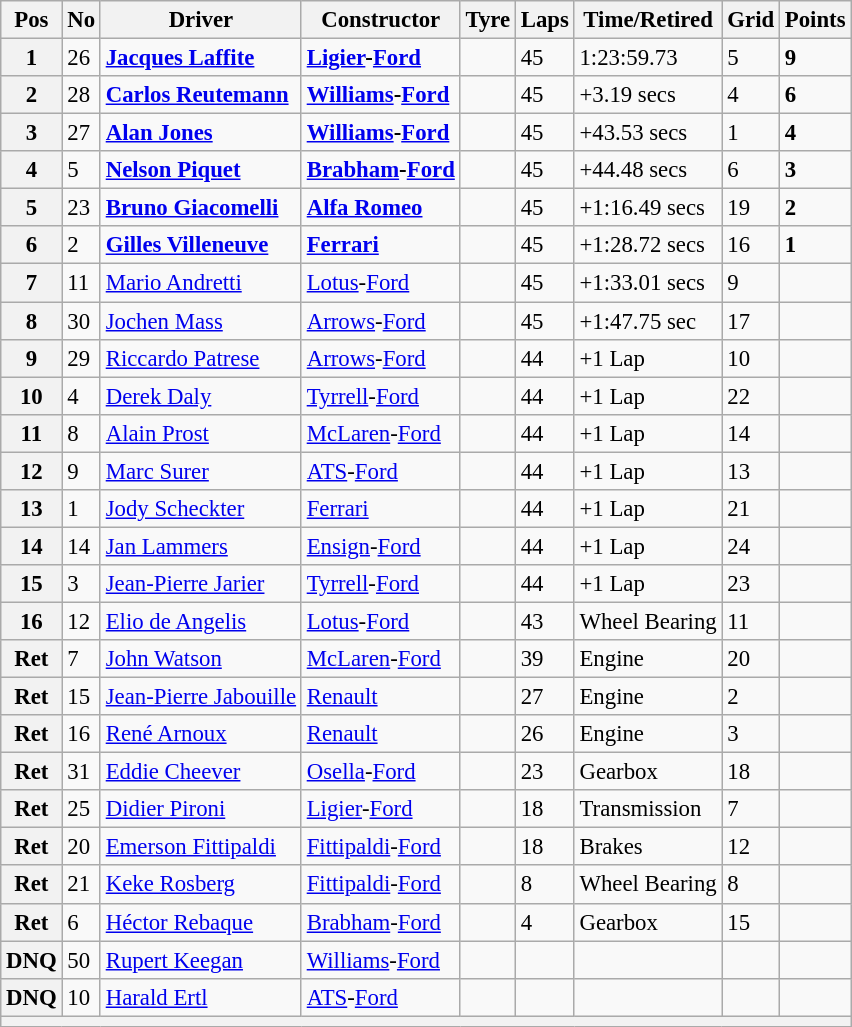<table class="wikitable" style="font-size: 95%;">
<tr>
<th>Pos</th>
<th>No</th>
<th>Driver</th>
<th>Constructor</th>
<th>Tyre</th>
<th>Laps</th>
<th>Time/Retired</th>
<th>Grid</th>
<th>Points</th>
</tr>
<tr>
<th>1</th>
<td>26</td>
<td> <strong><a href='#'>Jacques Laffite</a></strong></td>
<td><strong><a href='#'>Ligier</a>-<a href='#'>Ford</a></strong></td>
<td></td>
<td>45</td>
<td>1:23:59.73</td>
<td>5</td>
<td><strong>9</strong></td>
</tr>
<tr>
<th>2</th>
<td>28</td>
<td> <strong><a href='#'>Carlos Reutemann</a></strong></td>
<td><strong><a href='#'>Williams</a>-<a href='#'>Ford</a></strong></td>
<td></td>
<td>45</td>
<td>+3.19 secs</td>
<td>4</td>
<td><strong>6</strong></td>
</tr>
<tr>
<th>3</th>
<td>27</td>
<td> <strong><a href='#'>Alan Jones</a></strong></td>
<td><strong><a href='#'>Williams</a>-<a href='#'>Ford</a></strong></td>
<td></td>
<td>45</td>
<td>+43.53 secs</td>
<td>1</td>
<td><strong>4</strong></td>
</tr>
<tr>
<th>4</th>
<td>5</td>
<td> <strong><a href='#'>Nelson Piquet</a></strong></td>
<td><strong><a href='#'>Brabham</a>-<a href='#'>Ford</a></strong></td>
<td></td>
<td>45</td>
<td>+44.48 secs</td>
<td>6</td>
<td><strong>3</strong></td>
</tr>
<tr>
<th>5</th>
<td>23</td>
<td> <strong><a href='#'>Bruno Giacomelli</a></strong></td>
<td><strong><a href='#'>Alfa Romeo</a></strong></td>
<td></td>
<td>45</td>
<td>+1:16.49 secs</td>
<td>19</td>
<td><strong>2</strong></td>
</tr>
<tr>
<th>6</th>
<td>2</td>
<td> <strong><a href='#'>Gilles Villeneuve</a></strong></td>
<td><strong><a href='#'>Ferrari</a></strong></td>
<td></td>
<td>45</td>
<td>+1:28.72 secs</td>
<td>16</td>
<td><strong>1</strong></td>
</tr>
<tr>
<th>7</th>
<td>11</td>
<td> <a href='#'>Mario Andretti</a></td>
<td><a href='#'>Lotus</a>-<a href='#'>Ford</a></td>
<td></td>
<td>45</td>
<td>+1:33.01 secs</td>
<td>9</td>
<td></td>
</tr>
<tr>
<th>8</th>
<td>30</td>
<td> <a href='#'>Jochen Mass</a></td>
<td><a href='#'>Arrows</a>-<a href='#'>Ford</a></td>
<td></td>
<td>45</td>
<td>+1:47.75 sec</td>
<td>17</td>
<td></td>
</tr>
<tr>
<th>9</th>
<td>29</td>
<td> <a href='#'>Riccardo Patrese</a></td>
<td><a href='#'>Arrows</a>-<a href='#'>Ford</a></td>
<td></td>
<td>44</td>
<td>+1 Lap</td>
<td>10</td>
<td></td>
</tr>
<tr>
<th>10</th>
<td>4</td>
<td> <a href='#'>Derek Daly</a></td>
<td><a href='#'>Tyrrell</a>-<a href='#'>Ford</a></td>
<td></td>
<td>44</td>
<td>+1 Lap</td>
<td>22</td>
<td></td>
</tr>
<tr>
<th>11</th>
<td>8</td>
<td> <a href='#'>Alain Prost</a></td>
<td><a href='#'>McLaren</a>-<a href='#'>Ford</a></td>
<td></td>
<td>44</td>
<td>+1 Lap</td>
<td>14</td>
<td></td>
</tr>
<tr>
<th>12</th>
<td>9</td>
<td> <a href='#'>Marc Surer</a></td>
<td><a href='#'>ATS</a>-<a href='#'>Ford</a></td>
<td></td>
<td>44</td>
<td>+1 Lap</td>
<td>13</td>
<td></td>
</tr>
<tr>
<th>13</th>
<td>1</td>
<td> <a href='#'>Jody Scheckter</a></td>
<td><a href='#'>Ferrari</a></td>
<td></td>
<td>44</td>
<td>+1 Lap</td>
<td>21</td>
<td></td>
</tr>
<tr>
<th>14</th>
<td>14</td>
<td> <a href='#'>Jan Lammers</a></td>
<td><a href='#'>Ensign</a>-<a href='#'>Ford</a></td>
<td></td>
<td>44</td>
<td>+1 Lap</td>
<td>24</td>
<td></td>
</tr>
<tr>
<th>15</th>
<td>3</td>
<td> <a href='#'>Jean-Pierre Jarier</a></td>
<td><a href='#'>Tyrrell</a>-<a href='#'>Ford</a></td>
<td></td>
<td>44</td>
<td>+1 Lap</td>
<td>23</td>
<td></td>
</tr>
<tr>
<th>16</th>
<td>12</td>
<td> <a href='#'>Elio de Angelis</a></td>
<td><a href='#'>Lotus</a>-<a href='#'>Ford</a></td>
<td></td>
<td>43</td>
<td>Wheel Bearing</td>
<td>11</td>
<td></td>
</tr>
<tr>
<th>Ret</th>
<td>7</td>
<td> <a href='#'>John Watson</a></td>
<td><a href='#'>McLaren</a>-<a href='#'>Ford</a></td>
<td></td>
<td>39</td>
<td>Engine</td>
<td>20</td>
<td></td>
</tr>
<tr>
<th>Ret</th>
<td>15</td>
<td> <a href='#'>Jean-Pierre Jabouille</a></td>
<td><a href='#'>Renault</a></td>
<td></td>
<td>27</td>
<td>Engine</td>
<td>2</td>
<td></td>
</tr>
<tr>
<th>Ret</th>
<td>16</td>
<td> <a href='#'>René Arnoux</a></td>
<td><a href='#'>Renault</a></td>
<td></td>
<td>26</td>
<td>Engine</td>
<td>3</td>
<td></td>
</tr>
<tr>
<th>Ret</th>
<td>31</td>
<td> <a href='#'>Eddie Cheever</a></td>
<td><a href='#'>Osella</a>-<a href='#'>Ford</a></td>
<td></td>
<td>23</td>
<td>Gearbox</td>
<td>18</td>
<td></td>
</tr>
<tr>
<th>Ret</th>
<td>25</td>
<td> <a href='#'>Didier Pironi</a></td>
<td><a href='#'>Ligier</a>-<a href='#'>Ford</a></td>
<td></td>
<td>18</td>
<td>Transmission</td>
<td>7</td>
<td></td>
</tr>
<tr>
<th>Ret</th>
<td>20</td>
<td> <a href='#'>Emerson Fittipaldi</a></td>
<td><a href='#'>Fittipaldi</a>-<a href='#'>Ford</a></td>
<td></td>
<td>18</td>
<td>Brakes</td>
<td>12</td>
<td></td>
</tr>
<tr>
<th>Ret</th>
<td>21</td>
<td> <a href='#'>Keke Rosberg</a></td>
<td><a href='#'>Fittipaldi</a>-<a href='#'>Ford</a></td>
<td></td>
<td>8</td>
<td>Wheel Bearing</td>
<td>8</td>
<td></td>
</tr>
<tr>
<th>Ret</th>
<td>6</td>
<td> <a href='#'>Héctor Rebaque</a></td>
<td><a href='#'>Brabham</a>-<a href='#'>Ford</a></td>
<td></td>
<td>4</td>
<td>Gearbox</td>
<td>15</td>
<td></td>
</tr>
<tr>
<th>DNQ</th>
<td>50</td>
<td> <a href='#'>Rupert Keegan</a></td>
<td><a href='#'>Williams</a>-<a href='#'>Ford</a></td>
<td></td>
<td></td>
<td></td>
<td></td>
<td></td>
</tr>
<tr>
<th>DNQ</th>
<td>10</td>
<td> <a href='#'>Harald Ertl</a></td>
<td><a href='#'>ATS</a>-<a href='#'>Ford</a></td>
<td></td>
<td></td>
<td></td>
<td></td>
<td></td>
</tr>
<tr>
<th colspan="9"></th>
</tr>
</table>
